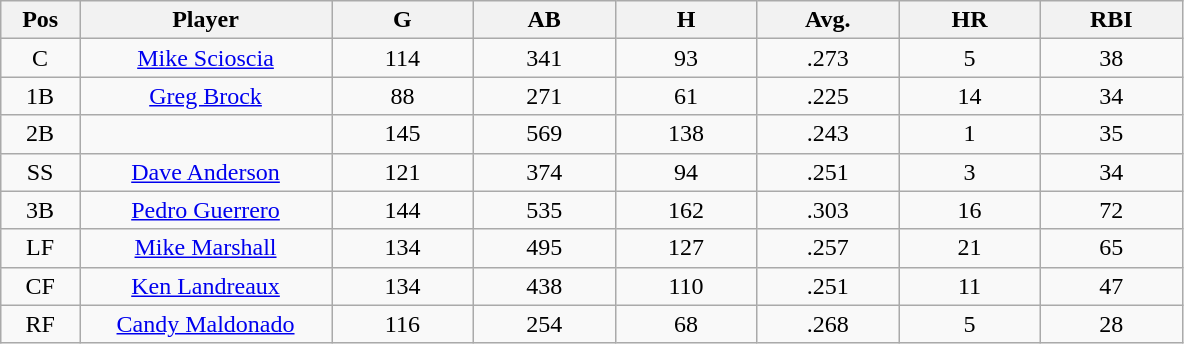<table class="wikitable sortable">
<tr>
<th bgcolor="#DDDDFF" width="5%">Pos</th>
<th bgcolor="#DDDDFF" width="16%">Player</th>
<th bgcolor="#DDDDFF" width="9%">G</th>
<th bgcolor="#DDDDFF" width="9%">AB</th>
<th bgcolor="#DDDDFF" width="9%">H</th>
<th bgcolor="#DDDDFF" width="9%">Avg.</th>
<th bgcolor="#DDDDFF" width="9%">HR</th>
<th bgcolor="#DDDDFF" width="9%">RBI</th>
</tr>
<tr align="center">
<td>C</td>
<td><a href='#'>Mike Scioscia</a></td>
<td>114</td>
<td>341</td>
<td>93</td>
<td>.273</td>
<td>5</td>
<td>38</td>
</tr>
<tr align=center>
<td>1B</td>
<td><a href='#'>Greg Brock</a></td>
<td>88</td>
<td>271</td>
<td>61</td>
<td>.225</td>
<td>14</td>
<td>34</td>
</tr>
<tr align=center>
<td>2B</td>
<td></td>
<td>145</td>
<td>569</td>
<td>138</td>
<td>.243</td>
<td>1</td>
<td>35</td>
</tr>
<tr align="center">
<td>SS</td>
<td><a href='#'>Dave Anderson</a></td>
<td>121</td>
<td>374</td>
<td>94</td>
<td>.251</td>
<td>3</td>
<td>34</td>
</tr>
<tr align=center>
<td>3B</td>
<td><a href='#'>Pedro Guerrero</a></td>
<td>144</td>
<td>535</td>
<td>162</td>
<td>.303</td>
<td>16</td>
<td>72</td>
</tr>
<tr align=center>
<td>LF</td>
<td><a href='#'>Mike Marshall</a></td>
<td>134</td>
<td>495</td>
<td>127</td>
<td>.257</td>
<td>21</td>
<td>65</td>
</tr>
<tr align=center>
<td>CF</td>
<td><a href='#'>Ken Landreaux</a></td>
<td>134</td>
<td>438</td>
<td>110</td>
<td>.251</td>
<td>11</td>
<td>47</td>
</tr>
<tr align=center>
<td>RF</td>
<td><a href='#'>Candy Maldonado</a></td>
<td>116</td>
<td>254</td>
<td>68</td>
<td>.268</td>
<td>5</td>
<td>28</td>
</tr>
</table>
